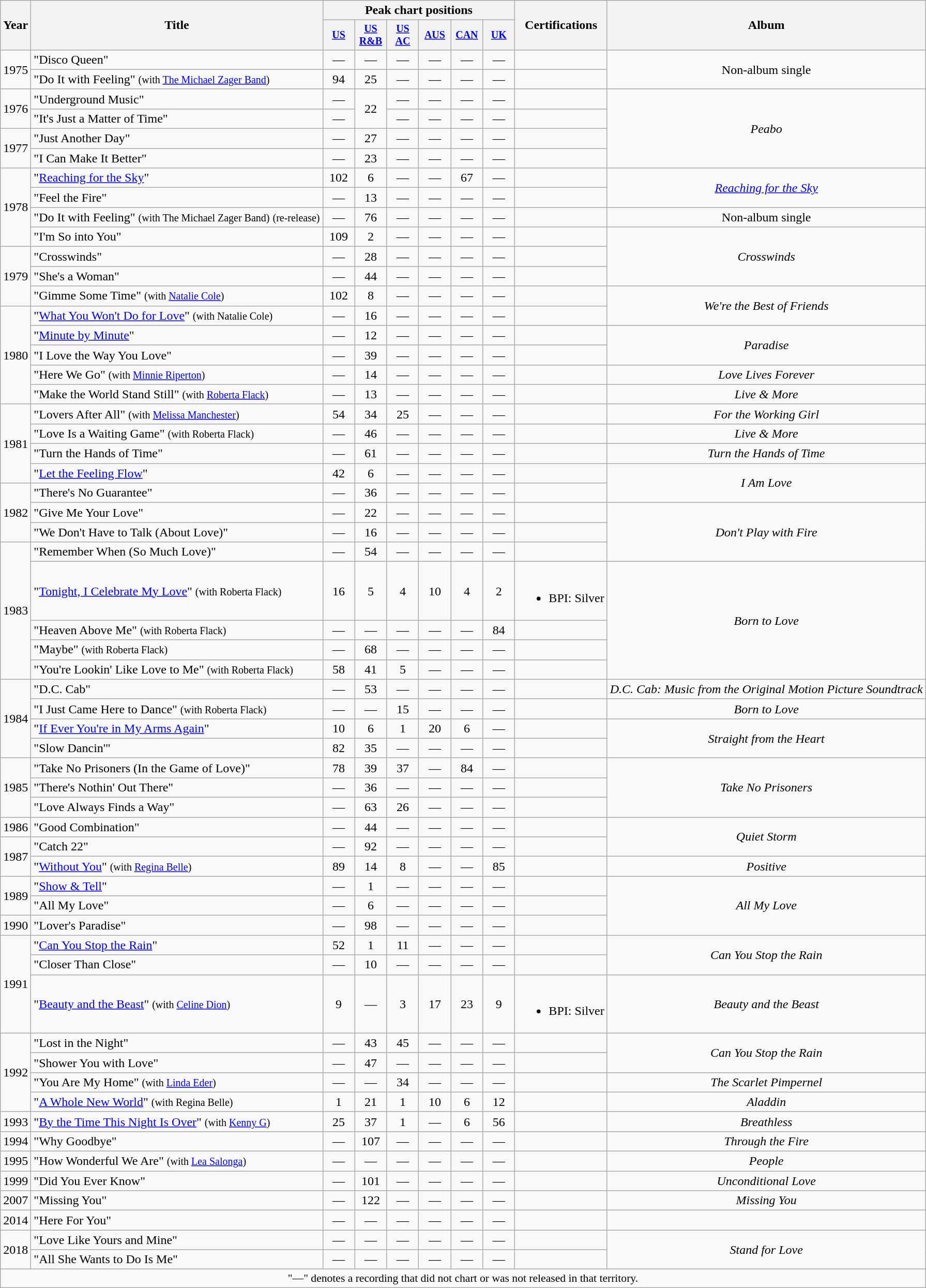<table class="wikitable" style="text-align:center;">
<tr>
<th rowspan="2">Year</th>
<th rowspan="2">Title</th>
<th colspan="6">Peak chart positions</th>
<th rowspan="2">Certifications</th>
<th rowspan="2">Album</th>
</tr>
<tr style="font-size:smaller;">
<th width="35"><a href='#'>US</a><br></th>
<th width="35"><a href='#'>US<br>R&B</a><br></th>
<th width="35"><a href='#'>US<br>AC</a><br></th>
<th width="35"><a href='#'>AUS</a><br></th>
<th width="35"><a href='#'>CAN</a><br></th>
<th width="35"><a href='#'>UK</a><br></th>
</tr>
<tr>
<td rowspan="2">1975</td>
<td align="left">"Disco Queen"</td>
<td>—</td>
<td>—</td>
<td>—</td>
<td>—</td>
<td>—</td>
<td>—</td>
<td></td>
<td align="center" rowspan="2">Non-album single</td>
</tr>
<tr>
<td align="left">"Do It with Feeling" <small>(with <a href='#'>The Michael Zager Band</a>)</small></td>
<td>94</td>
<td>25</td>
<td>—</td>
<td>—</td>
<td>—</td>
<td>—</td>
<td></td>
</tr>
<tr>
<td rowspan="2">1976</td>
<td align="left">"Underground Music"</td>
<td>—</td>
<td rowspan="2">22</td>
<td>—</td>
<td>—</td>
<td>—</td>
<td>—</td>
<td></td>
<td align="center" rowspan="4"><em>Peabo</em></td>
</tr>
<tr>
<td align="left">"It's Just a Matter of Time"</td>
<td>—</td>
<td>—</td>
<td>—</td>
<td>—</td>
<td>—</td>
<td></td>
</tr>
<tr>
<td rowspan="2">1977</td>
<td align="left">"Just Another Day"</td>
<td>—</td>
<td>27</td>
<td>—</td>
<td>—</td>
<td>—</td>
<td>—</td>
<td></td>
</tr>
<tr>
<td align="left">"I Can Make It Better"</td>
<td>—</td>
<td>23</td>
<td>—</td>
<td>—</td>
<td>—</td>
<td>—</td>
<td></td>
</tr>
<tr>
<td rowspan="4">1978</td>
<td align="left">"<a href='#'>Reaching for the Sky</a>"</td>
<td>102</td>
<td>6</td>
<td>—</td>
<td>—</td>
<td>67</td>
<td>—</td>
<td></td>
<td align="center" rowspan="2"><em><a href='#'>Reaching for the Sky</a></em></td>
</tr>
<tr>
<td align="left">"Feel the Fire"</td>
<td>—</td>
<td>13</td>
<td>—</td>
<td>—</td>
<td>—</td>
<td>—</td>
<td></td>
</tr>
<tr>
<td align="left">"Do It with Feeling" <small>(with The Michael Zager Band)</small> <small>(re-release)</small></td>
<td>—</td>
<td>76</td>
<td>—</td>
<td>—</td>
<td>—</td>
<td>—</td>
<td></td>
<td align="center" rowspan="1">Non-album single</td>
</tr>
<tr>
<td align="left">"I'm So into You"</td>
<td>109</td>
<td>2</td>
<td>—</td>
<td>—</td>
<td>—</td>
<td>—</td>
<td></td>
<td align="center" rowspan="3"><em>Crosswinds</em></td>
</tr>
<tr>
<td rowspan="3">1979</td>
<td align="left">"Crosswinds"</td>
<td>—</td>
<td>28</td>
<td>—</td>
<td>—</td>
<td>—</td>
<td>—</td>
<td></td>
</tr>
<tr>
<td align="left">"She's a Woman"</td>
<td>—</td>
<td>44</td>
<td>—</td>
<td>—</td>
<td>—</td>
<td>—</td>
<td></td>
</tr>
<tr>
<td align="left">"Gimme Some Time" <small>(with <a href='#'>Natalie Cole</a>)</small></td>
<td>102</td>
<td>8</td>
<td>—</td>
<td>—</td>
<td>—</td>
<td>—</td>
<td></td>
<td align="center" rowspan="2"><em>We're the Best of Friends</em></td>
</tr>
<tr>
<td rowspan="5">1980</td>
<td align="left">"<a href='#'>What You Won't Do for Love</a>" <small>(with Natalie Cole)</small></td>
<td>—</td>
<td>16</td>
<td>—</td>
<td>—</td>
<td>—</td>
<td>—</td>
<td></td>
</tr>
<tr>
<td align="left">"<a href='#'>Minute by Minute</a>"</td>
<td>—</td>
<td>12</td>
<td>—</td>
<td>—</td>
<td>—</td>
<td>—</td>
<td></td>
<td align="center" rowspan="2"><em>Paradise</em></td>
</tr>
<tr>
<td align="left">"I Love the Way You Love"</td>
<td>—</td>
<td>39</td>
<td>—</td>
<td>—</td>
<td>—</td>
<td>—</td>
<td></td>
</tr>
<tr>
<td align="left">"Here We Go" <small>(with <a href='#'>Minnie Riperton</a>) </small></td>
<td>—</td>
<td>14</td>
<td>—</td>
<td>—</td>
<td>—</td>
<td>—</td>
<td></td>
<td align="center" rowspan="1"><em>Love Lives Forever</em></td>
</tr>
<tr>
<td align="left">"Make the World Stand Still" <small>(with <a href='#'>Roberta Flack</a>)</small></td>
<td>—</td>
<td>13</td>
<td>—</td>
<td>—</td>
<td>—</td>
<td>—</td>
<td></td>
<td align="center" rowspan="1"><em>Live & More</em></td>
</tr>
<tr>
<td rowspan="4">1981</td>
<td align="left">"Lovers After All" <small>(with <a href='#'>Melissa Manchester</a>)</small></td>
<td>54</td>
<td>34</td>
<td>25</td>
<td>—</td>
<td>—</td>
<td>—</td>
<td></td>
<td align="center" rowspan="1"><em>For the Working Girl</em></td>
</tr>
<tr>
<td align="left">"Love Is a Waiting Game" <small>(with Roberta Flack)</small></td>
<td>—</td>
<td>46</td>
<td>—</td>
<td>—</td>
<td>—</td>
<td>—</td>
<td></td>
<td align="center" rowspan="1"><em>Live & More</em></td>
</tr>
<tr>
<td align="left">"Turn the Hands of Time"</td>
<td>—</td>
<td>61</td>
<td>—</td>
<td>—</td>
<td>—</td>
<td>—</td>
<td></td>
<td align="center" rowspan="1"><em>Turn the Hands of Time</em></td>
</tr>
<tr>
<td align="left">"<a href='#'>Let the Feeling Flow</a>"</td>
<td>42</td>
<td>6</td>
<td>—</td>
<td>—</td>
<td>—</td>
<td>—</td>
<td></td>
<td align="center" rowspan="2"><em>I Am Love</em></td>
</tr>
<tr>
<td rowspan="3">1982</td>
<td align="left">"There's No Guarantee"</td>
<td>—</td>
<td>36</td>
<td>—</td>
<td>—</td>
<td>—</td>
<td>—</td>
<td></td>
</tr>
<tr>
<td align="left">"Give Me Your Love"</td>
<td>—</td>
<td>22</td>
<td>—</td>
<td>—</td>
<td>—</td>
<td>—</td>
<td></td>
<td align="center" rowspan="3"><em>Don't Play with Fire</em></td>
</tr>
<tr>
<td align="left">"We Don't Have to Talk (About Love)"</td>
<td>—</td>
<td>16</td>
<td>—</td>
<td>—</td>
<td>—</td>
<td>—</td>
<td></td>
</tr>
<tr>
<td rowspan="5">1983</td>
<td align="left">"Remember When (So Much Love)"</td>
<td>—</td>
<td>54</td>
<td>—</td>
<td>—</td>
<td>—</td>
<td>—</td>
<td></td>
</tr>
<tr>
<td align="left">"<a href='#'>Tonight, I Celebrate My Love</a>" <small>(with Roberta Flack)</small></td>
<td>16</td>
<td>5</td>
<td>4</td>
<td>10</td>
<td>4</td>
<td>2</td>
<td><br><ul><li>BPI: Silver</li></ul></td>
<td align="center" rowspan="4"><em>Born to Love</em></td>
</tr>
<tr>
<td align="left">"Heaven Above Me" <small>(with Roberta Flack)</small></td>
<td>—</td>
<td>—</td>
<td>—</td>
<td>—</td>
<td>—</td>
<td>84</td>
<td></td>
</tr>
<tr>
<td align="left">"Maybe" <small>(with Roberta Flack)</small></td>
<td>—</td>
<td>68</td>
<td>—</td>
<td>—</td>
<td>—</td>
<td>—</td>
<td></td>
</tr>
<tr>
<td align="left">"You're Lookin' Like Love to Me" <small>(with Roberta Flack)</small></td>
<td>58</td>
<td>41</td>
<td>5</td>
<td>—</td>
<td>—</td>
<td>—</td>
<td></td>
</tr>
<tr>
<td rowspan="4">1984</td>
<td align="left">"D.C. Cab"</td>
<td>—</td>
<td>53</td>
<td>—</td>
<td>—</td>
<td>—</td>
<td>—</td>
<td></td>
<td align="center" rowspan="1"><em>D.C. Cab: Music from the Original Motion Picture Soundtrack</em></td>
</tr>
<tr>
<td align="left">"I Just Came Here to Dance" <small>(with Roberta Flack)</small></td>
<td>—</td>
<td>—</td>
<td>15</td>
<td>—</td>
<td>—</td>
<td>—</td>
<td></td>
<td align="center" rowspan="1"><em>Born to Love</em></td>
</tr>
<tr>
<td align="left">"<a href='#'>If Ever You're in My Arms Again</a>"</td>
<td>10</td>
<td>6</td>
<td>1</td>
<td>20</td>
<td>6</td>
<td>—</td>
<td></td>
<td align="center" rowspan="2"><em>Straight from the Heart</em></td>
</tr>
<tr>
<td align="left">"Slow Dancin'"</td>
<td>82</td>
<td>35</td>
<td>—</td>
<td>—</td>
<td>—</td>
<td>—</td>
<td></td>
</tr>
<tr>
<td rowspan="3">1985</td>
<td align="left">"Take No Prisoners (In the Game of Love)"</td>
<td>78</td>
<td>39</td>
<td>37</td>
<td>—</td>
<td>84</td>
<td>—</td>
<td></td>
<td align="center" rowspan="3"><em>Take No Prisoners</em></td>
</tr>
<tr>
<td align="left">"There's Nothin' Out There"</td>
<td>—</td>
<td>36</td>
<td>—</td>
<td>—</td>
<td>—</td>
<td>—</td>
<td></td>
</tr>
<tr>
<td align="left">"Love Always Finds a Way"</td>
<td>—</td>
<td>63</td>
<td>26</td>
<td>—</td>
<td>—</td>
<td>—</td>
<td></td>
</tr>
<tr>
<td rowspan="1">1986</td>
<td align="left">"Good Combination"</td>
<td>—</td>
<td>44</td>
<td>—</td>
<td>—</td>
<td>—</td>
<td>—</td>
<td></td>
<td align="center" rowspan="2"><em>Quiet Storm</em></td>
</tr>
<tr>
<td rowspan="2">1987</td>
<td align="left">"Catch 22"</td>
<td>—</td>
<td>92</td>
<td>—</td>
<td>—</td>
<td>—</td>
<td>—</td>
<td></td>
</tr>
<tr>
<td align="left">"<a href='#'>Without You</a>" <small>(with <a href='#'>Regina Belle</a>)</small></td>
<td>89</td>
<td>14</td>
<td>8</td>
<td>—</td>
<td>—</td>
<td>85</td>
<td></td>
<td align="center" rowspan="1"><em>Positive</em></td>
</tr>
<tr>
<td rowspan="2">1989</td>
<td align="left">"<a href='#'>Show & Tell</a>"</td>
<td>—</td>
<td>1</td>
<td>—</td>
<td>—</td>
<td>—</td>
<td>—</td>
<td></td>
<td align="center" rowspan="3"><em>All My Love</em></td>
</tr>
<tr>
<td align="left">"All My Love"</td>
<td>—</td>
<td>6</td>
<td>—</td>
<td>—</td>
<td>—</td>
<td>—</td>
<td></td>
</tr>
<tr>
<td rowspan="1">1990</td>
<td align="left">"Lover's Paradise"</td>
<td>—</td>
<td>98</td>
<td>—</td>
<td>—</td>
<td>—</td>
<td>—</td>
<td></td>
</tr>
<tr>
<td rowspan="3">1991</td>
<td align="left">"<a href='#'>Can You Stop the Rain</a>"</td>
<td>52</td>
<td>1</td>
<td>11</td>
<td>—</td>
<td>—</td>
<td>—</td>
<td></td>
<td align="center" rowspan="2"><em>Can You Stop the Rain</em></td>
</tr>
<tr>
<td align="left">"Closer Than Close"</td>
<td>—</td>
<td>10</td>
<td>—</td>
<td>—</td>
<td>—</td>
<td>—</td>
<td></td>
</tr>
<tr>
<td align="left">"<a href='#'>Beauty and the Beast</a>" <small>(with <a href='#'>Celine Dion</a>)</small></td>
<td>9</td>
<td>—</td>
<td>3</td>
<td>17</td>
<td>23</td>
<td>9</td>
<td><br><ul><li>BPI: Silver</li></ul></td>
<td align="center" rowspan="1"><em>Beauty and the Beast</em></td>
</tr>
<tr>
<td rowspan="4">1992</td>
<td align="left">"Lost in the Night"</td>
<td>—</td>
<td>43</td>
<td>45</td>
<td>—</td>
<td>—</td>
<td>—</td>
<td></td>
<td align="center" rowspan="2"><em>Can You Stop the Rain</em></td>
</tr>
<tr>
<td align="left">"Shower You with Love"</td>
<td>—</td>
<td>47</td>
<td>—</td>
<td>—</td>
<td>—</td>
<td>—</td>
<td></td>
</tr>
<tr>
<td align="left">"You Are My Home" <small>(with <a href='#'>Linda Eder</a>)</small></td>
<td>—</td>
<td>—</td>
<td>34</td>
<td>—</td>
<td>—</td>
<td>—</td>
<td></td>
<td align="center" rowspan="1"><em>The Scarlet Pimpernel</em></td>
</tr>
<tr>
<td align="left">"<a href='#'>A Whole New World</a>" <small>(with Regina Belle)</small></td>
<td>1</td>
<td>21</td>
<td>1</td>
<td>10</td>
<td>6</td>
<td>12</td>
<td></td>
<td align="center" rowspan="1"><em>Aladdin</em></td>
</tr>
<tr>
<td rowspan="1">1993</td>
<td align="left">"<a href='#'>By the Time This Night Is Over</a>" <small>(with <a href='#'>Kenny G</a>)</small></td>
<td>25</td>
<td>37</td>
<td>1</td>
<td>—</td>
<td>6</td>
<td>56</td>
<td></td>
<td align="center" rowspan="1"><em>Breathless</em></td>
</tr>
<tr>
<td rowspan="1">1994</td>
<td align="left">"Why Goodbye"</td>
<td>—</td>
<td>107</td>
<td>—</td>
<td>—</td>
<td>—</td>
<td>—</td>
<td></td>
<td align="center" rowspan="1"><em>Through the Fire</em></td>
</tr>
<tr>
<td rowspan="1">1995</td>
<td align="left">"How Wonderful We Are" <small>(with <a href='#'>Lea Salonga</a>)</small></td>
<td>—</td>
<td>—</td>
<td>—</td>
<td>—</td>
<td>—</td>
<td>—</td>
<td></td>
<td align="center" rowspan="1"><em>People</em></td>
</tr>
<tr>
<td rowspan="1">1999</td>
<td align="left">"Did You Ever Know"</td>
<td>—</td>
<td>101</td>
<td>—</td>
<td>—</td>
<td>—</td>
<td>—</td>
<td></td>
<td align="center" rowspan="1"><em>Unconditional Love</em></td>
</tr>
<tr>
<td rowspan="1">2007</td>
<td align="left">"Missing You"</td>
<td>—</td>
<td>122</td>
<td>—</td>
<td>—</td>
<td>—</td>
<td>—</td>
<td></td>
<td align="center" rowspan="1"><em>Missing You</em></td>
</tr>
<tr>
<td rowspan="1">2014</td>
<td align="left">"Here For You"</td>
<td>—</td>
<td>—</td>
<td>—</td>
<td>—</td>
<td>—</td>
<td>—</td>
<td></td>
<td align="left" rowspan="1"></td>
</tr>
<tr>
<td rowspan="2">2018</td>
<td align="left">"Love Like Yours and Mine"</td>
<td>—</td>
<td>—</td>
<td>—</td>
<td>—</td>
<td>—</td>
<td>—</td>
<td></td>
<td align="center" rowspan="2"><em>Stand for Love</em></td>
</tr>
<tr>
<td align="left">"All She Wants to Do Is Me"</td>
<td>—</td>
<td>—</td>
<td>—</td>
<td>—</td>
<td>—</td>
<td>—</td>
<td></td>
</tr>
<tr>
<td colspan="10" style="font-size:90%">"—" denotes a recording that did not chart or was not released in that territory.</td>
</tr>
</table>
